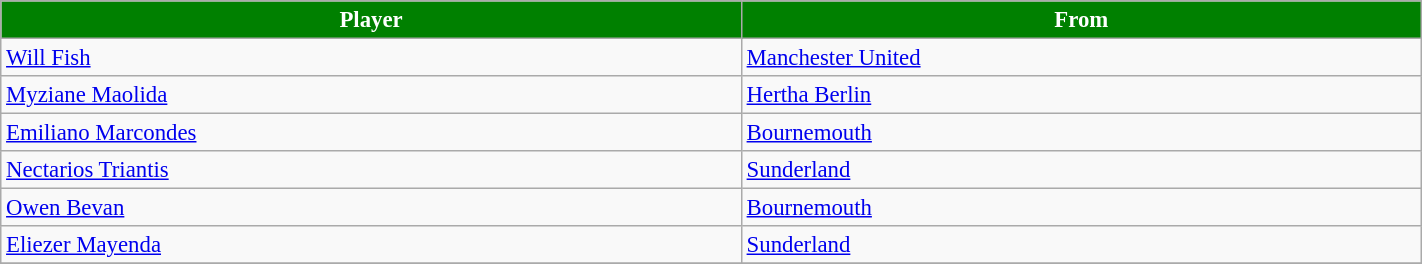<table class="wikitable" style="text-align:center; font-size:95%;width:75%; text-align:left">
<tr>
<th style="background:#008000; color:white;">Player</th>
<th style="background:#008000; color:white;">From</th>
</tr>
<tr>
<td> <a href='#'>Will Fish</a></td>
<td> <a href='#'>Manchester United</a></td>
</tr>
<tr>
<td> <a href='#'>Myziane Maolida</a></td>
<td> <a href='#'>Hertha Berlin</a></td>
</tr>
<tr>
<td> <a href='#'>Emiliano Marcondes</a></td>
<td> <a href='#'>Bournemouth</a></td>
</tr>
<tr>
<td> <a href='#'>Nectarios Triantis</a></td>
<td> <a href='#'>Sunderland</a></td>
</tr>
<tr>
<td> <a href='#'>Owen Bevan</a></td>
<td> <a href='#'>Bournemouth</a></td>
</tr>
<tr>
<td> <a href='#'>Eliezer Mayenda</a></td>
<td> <a href='#'>Sunderland</a></td>
</tr>
<tr>
</tr>
</table>
